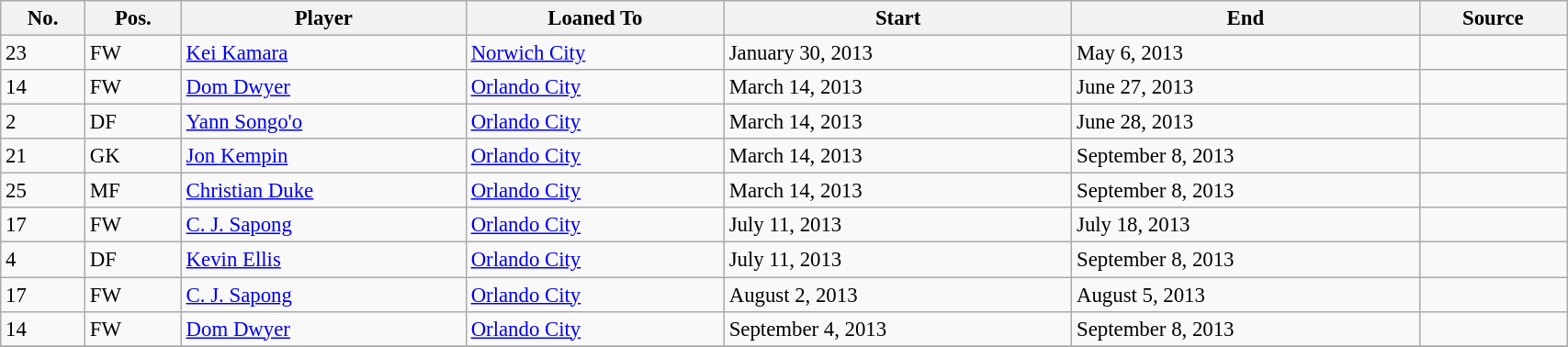<table class="wikitable sortable" style="width:90%; text-align:center; font-size:95%; text-align:left;">
<tr>
<th><strong>No.</strong></th>
<th><strong>Pos.</strong></th>
<th><strong>Player</strong></th>
<th><strong>Loaned To</strong></th>
<th><strong>Start</strong></th>
<th><strong>End</strong></th>
<th><strong>Source</strong></th>
</tr>
<tr>
<td>23</td>
<td>FW</td>
<td> <a href='#'>Kei Kamara</a></td>
<td> <a href='#'>Norwich City</a></td>
<td>January 30, 2013</td>
<td>May 6, 2013</td>
<td></td>
</tr>
<tr>
<td>14</td>
<td>FW</td>
<td> <a href='#'>Dom Dwyer</a></td>
<td> <a href='#'>Orlando City</a></td>
<td>March 14, 2013</td>
<td>June 27, 2013</td>
<td></td>
</tr>
<tr>
<td>2</td>
<td>DF</td>
<td> <a href='#'>Yann Songo'o</a></td>
<td> <a href='#'>Orlando City</a></td>
<td>March 14, 2013</td>
<td>June 28, 2013</td>
<td></td>
</tr>
<tr>
<td>21</td>
<td>GK</td>
<td> <a href='#'>Jon Kempin</a></td>
<td> <a href='#'>Orlando City</a></td>
<td>March 14, 2013</td>
<td>September 8, 2013</td>
<td></td>
</tr>
<tr>
<td>25</td>
<td>MF</td>
<td> <a href='#'>Christian Duke</a></td>
<td> <a href='#'>Orlando City</a></td>
<td>March 14, 2013</td>
<td>September 8, 2013</td>
<td></td>
</tr>
<tr>
<td>17</td>
<td>FW</td>
<td> <a href='#'>C. J. Sapong</a></td>
<td> <a href='#'>Orlando City</a></td>
<td>July 11, 2013</td>
<td>July 18, 2013</td>
<td></td>
</tr>
<tr>
<td>4</td>
<td>DF</td>
<td> <a href='#'>Kevin Ellis</a></td>
<td> <a href='#'>Orlando City</a></td>
<td>July 11, 2013</td>
<td>September 8, 2013</td>
<td></td>
</tr>
<tr>
<td>17</td>
<td>FW</td>
<td> <a href='#'>C. J. Sapong</a></td>
<td> <a href='#'>Orlando City</a></td>
<td>August 2, 2013</td>
<td>August 5, 2013</td>
<td></td>
</tr>
<tr>
<td>14</td>
<td>FW</td>
<td> <a href='#'>Dom Dwyer</a></td>
<td> <a href='#'>Orlando City</a></td>
<td>September 4, 2013</td>
<td>September 8, 2013</td>
<td></td>
</tr>
<tr>
</tr>
</table>
